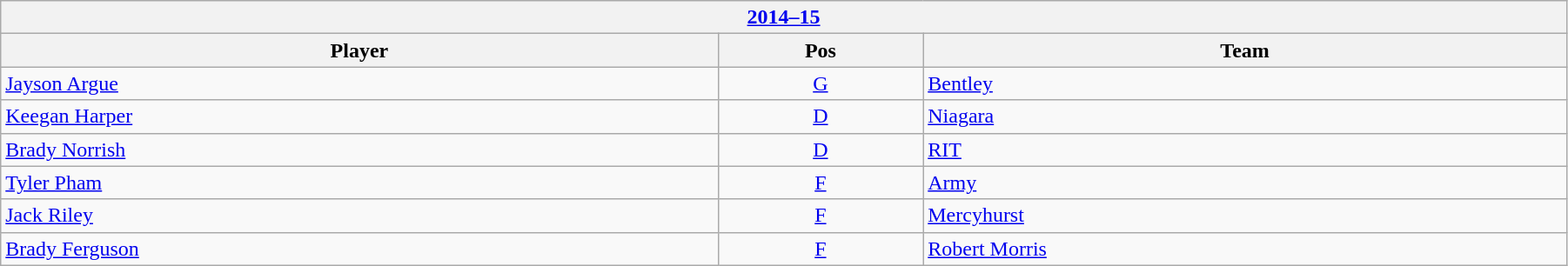<table class="wikitable" width=95%>
<tr>
<th colspan=3><a href='#'>2014–15</a></th>
</tr>
<tr>
<th>Player</th>
<th>Pos</th>
<th>Team</th>
</tr>
<tr>
<td><a href='#'>Jayson Argue</a></td>
<td style="text-align:center;"><a href='#'>G</a></td>
<td><a href='#'>Bentley</a></td>
</tr>
<tr>
<td><a href='#'>Keegan Harper</a></td>
<td style="text-align:center;"><a href='#'>D</a></td>
<td><a href='#'>Niagara</a></td>
</tr>
<tr>
<td><a href='#'>Brady Norrish</a></td>
<td style="text-align:center;"><a href='#'>D</a></td>
<td><a href='#'>RIT</a></td>
</tr>
<tr>
<td><a href='#'>Tyler Pham</a></td>
<td style="text-align:center;"><a href='#'>F</a></td>
<td><a href='#'>Army</a></td>
</tr>
<tr>
<td><a href='#'>Jack Riley</a></td>
<td style="text-align:center;"><a href='#'>F</a></td>
<td><a href='#'>Mercyhurst</a></td>
</tr>
<tr>
<td><a href='#'>Brady Ferguson</a></td>
<td style="text-align:center;"><a href='#'>F</a></td>
<td><a href='#'>Robert Morris</a></td>
</tr>
</table>
